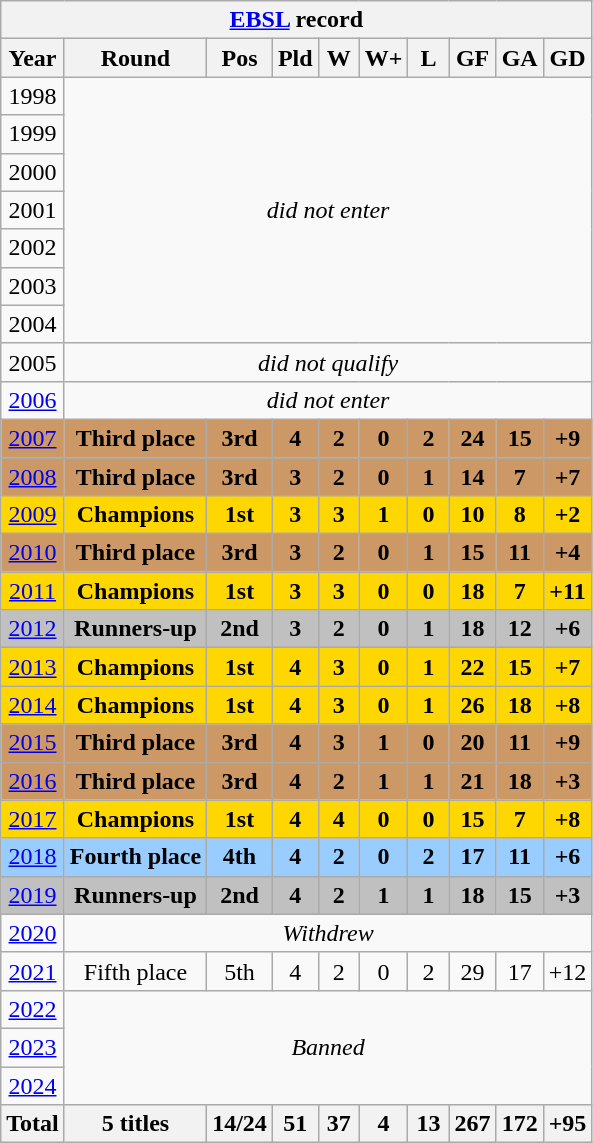<table class="wikitable" style="text-align: center;">
<tr>
<th colspan=10><a href='#'>EBSL</a> record</th>
</tr>
<tr>
<th>Year</th>
<th>Round</th>
<th width=20>Pos</th>
<th width=20>Pld</th>
<th width=20>W</th>
<th width=20>W+</th>
<th width=20>L</th>
<th width=20>GF</th>
<th width=20>GA</th>
<th width=20>GD</th>
</tr>
<tr>
<td>1998</td>
<td rowspan=7 colspan=9><em>did not enter</em></td>
</tr>
<tr>
<td>1999</td>
</tr>
<tr>
<td>2000</td>
</tr>
<tr>
<td>2001</td>
</tr>
<tr>
<td>2002</td>
</tr>
<tr>
<td>2003</td>
</tr>
<tr>
<td>2004</td>
</tr>
<tr>
<td>2005</td>
<td colspan=9><em>did not qualify</em></td>
</tr>
<tr>
<td><a href='#'>2006</a></td>
<td colspan=9><em>did not enter</em></td>
</tr>
<tr style="background:#c96;">
<td><a href='#'>2007</a></td>
<td><strong>Third place</strong></td>
<td><strong>3rd</strong></td>
<td><strong>4</strong></td>
<td><strong>2</strong></td>
<td><strong>0</strong></td>
<td><strong>2</strong></td>
<td><strong>24</strong></td>
<td><strong>15</strong></td>
<td><strong>+9</strong></td>
</tr>
<tr style="background:#c96;">
<td><a href='#'>2008</a></td>
<td><strong>Third place</strong></td>
<td><strong>3rd</strong></td>
<td><strong>3</strong></td>
<td><strong>2</strong></td>
<td><strong>0</strong></td>
<td><strong>1</strong></td>
<td><strong>14</strong></td>
<td><strong>7</strong></td>
<td><strong>+7</strong></td>
</tr>
<tr style="background:Gold;">
<td><a href='#'>2009</a></td>
<td><strong>Champions</strong></td>
<td><strong>1st</strong></td>
<td><strong>3</strong></td>
<td><strong>3</strong></td>
<td><strong>1</strong></td>
<td><strong>0</strong></td>
<td><strong>10</strong></td>
<td><strong>8</strong></td>
<td><strong>+2</strong></td>
</tr>
<tr style="background:#c96;">
<td><a href='#'>2010</a></td>
<td><strong>Third place</strong></td>
<td><strong>3rd</strong></td>
<td><strong>3</strong></td>
<td><strong>2</strong></td>
<td><strong>0</strong></td>
<td><strong>1</strong></td>
<td><strong>15</strong></td>
<td><strong>11</strong></td>
<td><strong>+4</strong></td>
</tr>
<tr style="background:Gold;">
<td><a href='#'>2011</a></td>
<td><strong>Champions</strong></td>
<td><strong>1st</strong></td>
<td><strong>3</strong></td>
<td><strong>3</strong></td>
<td><strong>0</strong></td>
<td><strong>0</strong></td>
<td><strong>18</strong></td>
<td><strong>7</strong></td>
<td><strong>+11</strong></td>
</tr>
<tr style="background:silver;">
<td><a href='#'>2012</a></td>
<td><strong>Runners-up</strong></td>
<td><strong>2nd</strong></td>
<td><strong>3</strong></td>
<td><strong>2</strong></td>
<td><strong>0</strong></td>
<td><strong>1</strong></td>
<td><strong>18</strong></td>
<td><strong>12</strong></td>
<td><strong>+6</strong></td>
</tr>
<tr style="background:Gold;">
<td><a href='#'>2013</a></td>
<td><strong>Champions</strong></td>
<td><strong>1st</strong></td>
<td><strong>4</strong></td>
<td><strong>3</strong></td>
<td><strong>0</strong></td>
<td><strong>1</strong></td>
<td><strong>22</strong></td>
<td><strong>15</strong></td>
<td><strong>+7</strong></td>
</tr>
<tr style="background:Gold;">
<td><a href='#'>2014</a></td>
<td><strong>Champions</strong></td>
<td><strong>1st</strong></td>
<td><strong>4</strong></td>
<td><strong>3</strong></td>
<td><strong>0</strong></td>
<td><strong>1</strong></td>
<td><strong>26</strong></td>
<td><strong>18</strong></td>
<td><strong>+8</strong></td>
</tr>
<tr style="background:#c96;">
<td><a href='#'>2015</a></td>
<td><strong>Third place</strong></td>
<td><strong>3rd</strong></td>
<td><strong>4</strong></td>
<td><strong>3</strong></td>
<td><strong>1</strong></td>
<td><strong>0</strong></td>
<td><strong>20</strong></td>
<td><strong>11</strong></td>
<td><strong>+9</strong></td>
</tr>
<tr style="background:#c96;">
<td><a href='#'>2016</a></td>
<td><strong>Third place</strong></td>
<td><strong>3rd</strong></td>
<td><strong>4</strong></td>
<td><strong>2</strong></td>
<td><strong>1</strong></td>
<td><strong>1</strong></td>
<td><strong>21</strong></td>
<td><strong>18</strong></td>
<td><strong>+3</strong></td>
</tr>
<tr style="background:Gold;">
<td><a href='#'>2017</a></td>
<td><strong>Champions</strong></td>
<td><strong>1st</strong></td>
<td><strong>4</strong></td>
<td><strong>4</strong></td>
<td><strong>0</strong></td>
<td><strong>0</strong></td>
<td><strong>15</strong></td>
<td><strong>7</strong></td>
<td><strong>+8</strong></td>
</tr>
<tr style="background:#9acdff;">
<td><a href='#'>2018</a></td>
<td><strong>Fourth place</strong></td>
<td><strong>4th</strong></td>
<td><strong>4</strong></td>
<td><strong>2</strong></td>
<td><strong>0</strong></td>
<td><strong>2</strong></td>
<td><strong>17</strong></td>
<td><strong>11</strong></td>
<td><strong>+6</strong></td>
</tr>
<tr style="background:silver;">
<td><a href='#'>2019</a></td>
<td><strong>Runners-up</strong></td>
<td><strong>2nd</strong></td>
<td><strong>4</strong></td>
<td><strong>2</strong></td>
<td><strong>1</strong></td>
<td><strong>1</strong></td>
<td><strong>18</strong></td>
<td><strong>15</strong></td>
<td><strong>+3</strong></td>
</tr>
<tr>
<td><a href='#'>2020</a></td>
<td colspan=9><em>Withdrew</em></td>
</tr>
<tr>
<td><a href='#'>2021</a></td>
<td>Fifth place</td>
<td>5th</td>
<td>4</td>
<td>2</td>
<td>0</td>
<td>2</td>
<td>29</td>
<td>17</td>
<td>+12</td>
</tr>
<tr>
<td><a href='#'>2022</a></td>
<td colspan=9 rowspan=3><em>Banned</em></td>
</tr>
<tr>
<td><a href='#'>2023</a></td>
</tr>
<tr>
<td><a href='#'>2024</a></td>
</tr>
<tr>
<th>Total</th>
<th>5 titles</th>
<th>14/24</th>
<th>51</th>
<th>37</th>
<th>4</th>
<th>13</th>
<th>267</th>
<th>172</th>
<th>+95</th>
</tr>
</table>
